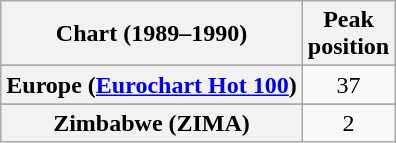<table class="wikitable sortable plainrowheaders" style="text-align:center">
<tr>
<th>Chart (1989–1990)</th>
<th>Peak<br>position</th>
</tr>
<tr>
</tr>
<tr>
</tr>
<tr>
</tr>
<tr>
</tr>
<tr>
<th scope="row">Europe (<a href='#'>Eurochart Hot 100</a>)</th>
<td>37</td>
</tr>
<tr>
</tr>
<tr>
</tr>
<tr>
</tr>
<tr>
</tr>
<tr>
</tr>
<tr>
</tr>
<tr>
</tr>
<tr>
</tr>
<tr>
<th scope="row">Zimbabwe (ZIMA)</th>
<td>2</td>
</tr>
</table>
